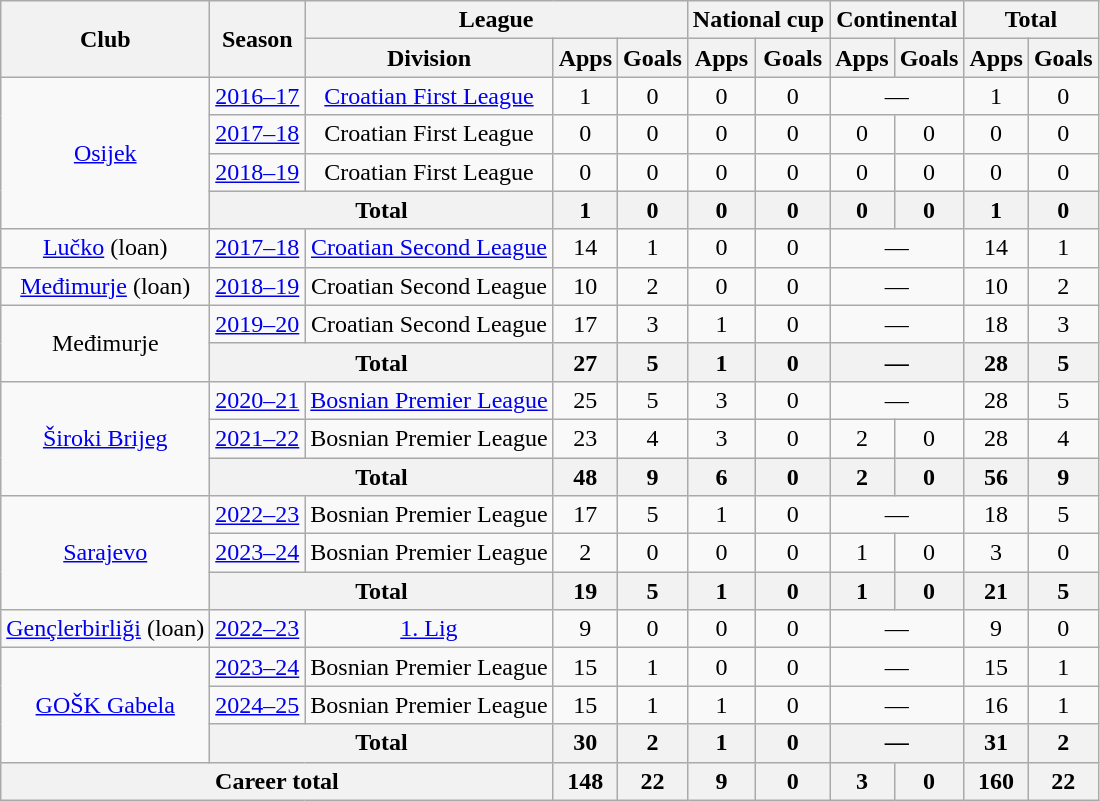<table class="wikitable" style="text-align:center">
<tr>
<th rowspan=2>Club</th>
<th rowspan=2>Season</th>
<th colspan=3>League</th>
<th colspan=2>National cup</th>
<th colspan=2>Continental</th>
<th colspan=2>Total</th>
</tr>
<tr>
<th>Division</th>
<th>Apps</th>
<th>Goals</th>
<th>Apps</th>
<th>Goals</th>
<th>Apps</th>
<th>Goals</th>
<th>Apps</th>
<th>Goals</th>
</tr>
<tr>
<td rowspan=4><a href='#'>Osijek</a></td>
<td><a href='#'>2016–17</a></td>
<td><a href='#'>Croatian First League</a></td>
<td>1</td>
<td>0</td>
<td>0</td>
<td>0</td>
<td colspan=2>—</td>
<td>1</td>
<td>0</td>
</tr>
<tr>
<td><a href='#'>2017–18</a></td>
<td>Croatian First League</td>
<td>0</td>
<td>0</td>
<td>0</td>
<td>0</td>
<td>0</td>
<td>0</td>
<td>0</td>
<td>0</td>
</tr>
<tr>
<td><a href='#'>2018–19</a></td>
<td>Croatian First League</td>
<td>0</td>
<td>0</td>
<td>0</td>
<td>0</td>
<td>0</td>
<td>0</td>
<td>0</td>
<td>0</td>
</tr>
<tr>
<th colspan=2>Total</th>
<th>1</th>
<th>0</th>
<th>0</th>
<th>0</th>
<th>0</th>
<th>0</th>
<th>1</th>
<th>0</th>
</tr>
<tr>
<td><a href='#'>Lučko</a> (loan)</td>
<td><a href='#'>2017–18</a></td>
<td><a href='#'>Croatian Second League</a></td>
<td>14</td>
<td>1</td>
<td>0</td>
<td>0</td>
<td colspan=2>—</td>
<td>14</td>
<td>1</td>
</tr>
<tr>
<td><a href='#'>Međimurje</a> (loan)</td>
<td><a href='#'>2018–19</a></td>
<td>Croatian Second League</td>
<td>10</td>
<td>2</td>
<td>0</td>
<td>0</td>
<td colspan=2>—</td>
<td>10</td>
<td>2</td>
</tr>
<tr>
<td rowspan=2>Međimurje</td>
<td><a href='#'>2019–20</a></td>
<td>Croatian Second League</td>
<td>17</td>
<td>3</td>
<td>1</td>
<td>0</td>
<td colspan=2>—</td>
<td>18</td>
<td>3</td>
</tr>
<tr>
<th colspan=2>Total</th>
<th>27</th>
<th>5</th>
<th>1</th>
<th>0</th>
<th colspan=2>—</th>
<th>28</th>
<th>5</th>
</tr>
<tr>
<td rowspan=3><a href='#'>Široki Brijeg</a></td>
<td><a href='#'>2020–21</a></td>
<td><a href='#'>Bosnian Premier League</a></td>
<td>25</td>
<td>5</td>
<td>3</td>
<td>0</td>
<td colspan=2>—</td>
<td>28</td>
<td>5</td>
</tr>
<tr>
<td><a href='#'>2021–22</a></td>
<td>Bosnian Premier League</td>
<td>23</td>
<td>4</td>
<td>3</td>
<td>0</td>
<td>2</td>
<td>0</td>
<td>28</td>
<td>4</td>
</tr>
<tr>
<th colspan=2>Total</th>
<th>48</th>
<th>9</th>
<th>6</th>
<th>0</th>
<th>2</th>
<th>0</th>
<th>56</th>
<th>9</th>
</tr>
<tr>
<td rowspan=3><a href='#'>Sarajevo</a></td>
<td><a href='#'>2022–23</a></td>
<td>Bosnian Premier League</td>
<td>17</td>
<td>5</td>
<td>1</td>
<td>0</td>
<td colspan=2>—</td>
<td>18</td>
<td>5</td>
</tr>
<tr>
<td><a href='#'>2023–24</a></td>
<td>Bosnian Premier League</td>
<td>2</td>
<td>0</td>
<td>0</td>
<td>0</td>
<td>1</td>
<td>0</td>
<td>3</td>
<td>0</td>
</tr>
<tr>
<th colspan=2>Total</th>
<th>19</th>
<th>5</th>
<th>1</th>
<th>0</th>
<th>1</th>
<th>0</th>
<th>21</th>
<th>5</th>
</tr>
<tr>
<td><a href='#'>Gençlerbirliği</a> (loan)</td>
<td><a href='#'>2022–23</a></td>
<td><a href='#'>1. Lig</a></td>
<td>9</td>
<td>0</td>
<td>0</td>
<td>0</td>
<td colspan=2>—</td>
<td>9</td>
<td>0</td>
</tr>
<tr>
<td rowspan=3><a href='#'>GOŠK Gabela</a></td>
<td><a href='#'>2023–24</a></td>
<td>Bosnian Premier League</td>
<td>15</td>
<td>1</td>
<td>0</td>
<td>0</td>
<td colspan=2>—</td>
<td>15</td>
<td>1</td>
</tr>
<tr>
<td><a href='#'>2024–25</a></td>
<td>Bosnian Premier League</td>
<td>15</td>
<td>1</td>
<td>1</td>
<td>0</td>
<td colspan=2>—</td>
<td>16</td>
<td>1</td>
</tr>
<tr>
<th colspan=2>Total</th>
<th>30</th>
<th>2</th>
<th>1</th>
<th>0</th>
<th colspan=2>—</th>
<th>31</th>
<th>2</th>
</tr>
<tr>
<th colspan=3>Career total</th>
<th>148</th>
<th>22</th>
<th>9</th>
<th>0</th>
<th>3</th>
<th>0</th>
<th>160</th>
<th>22</th>
</tr>
</table>
